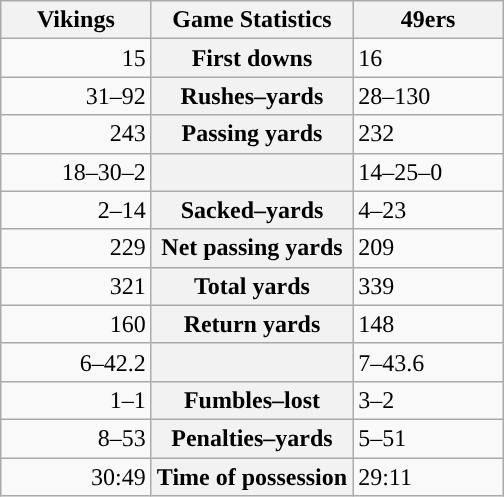<table class="wikitable" style="margin: 1em auto 1em auto">
<tr>
<th style="width:30%;">Vikings</th>
<th style="width:40%;">Game Statistics</th>
<th style="width:30%;">49ers</th>
</tr>
<tr>
<td style="text-align:right;">15</td>
<th>First downs</th>
<td>16</td>
</tr>
<tr>
<td style="text-align:right;">31–92</td>
<th>Rushes–yards</th>
<td>28–130</td>
</tr>
<tr>
<td style="text-align:right;">243</td>
<th>Passing yards</th>
<td>232</td>
</tr>
<tr>
<td style="text-align:right;">18–30–2</td>
<th></th>
<td>14–25–0</td>
</tr>
<tr>
<td style="text-align:right;">2–14</td>
<th>Sacked–yards</th>
<td>4–23</td>
</tr>
<tr>
<td style="text-align:right;">229</td>
<th>Net passing yards</th>
<td>209</td>
</tr>
<tr>
<td style="text-align:right;">321</td>
<th>Total yards</th>
<td>339</td>
</tr>
<tr>
<td style="text-align:right;">160</td>
<th>Return yards</th>
<td>148</td>
</tr>
<tr>
<td style="text-align:right;">6–42.2</td>
<th></th>
<td>7–43.6</td>
</tr>
<tr>
<td style="text-align:right;">1–1</td>
<th>Fumbles–lost</th>
<td>3–2</td>
</tr>
<tr>
<td style="text-align:right;">8–53</td>
<th>Penalties–yards</th>
<td>5–51</td>
</tr>
<tr>
<td style="text-align:right;">30:49</td>
<th>Time of possession</th>
<td>29:11</td>
</tr>
</table>
